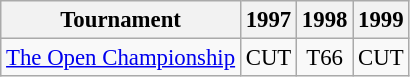<table class="wikitable" style="font-size:95%;text-align:center;">
<tr>
<th>Tournament</th>
<th>1997</th>
<th>1998</th>
<th>1999</th>
</tr>
<tr>
<td align=left><a href='#'>The Open Championship</a></td>
<td>CUT</td>
<td>T66</td>
<td>CUT</td>
</tr>
</table>
